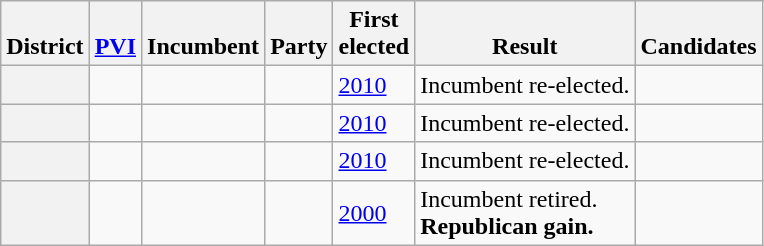<table class="wikitable sortable">
<tr valign=bottom>
<th>District</th>
<th><a href='#'>PVI</a></th>
<th>Incumbent</th>
<th>Party</th>
<th>First<br>elected</th>
<th>Result</th>
<th>Candidates</th>
</tr>
<tr>
<th></th>
<td></td>
<td></td>
<td></td>
<td><a href='#'>2010</a></td>
<td>Incumbent re-elected.</td>
<td nowrap></td>
</tr>
<tr>
<th></th>
<td></td>
<td></td>
<td></td>
<td><a href='#'>2010</a></td>
<td>Incumbent re-elected.</td>
<td nowrap></td>
</tr>
<tr>
<th></th>
<td></td>
<td></td>
<td></td>
<td><a href='#'>2010</a></td>
<td>Incumbent re-elected.</td>
<td nowrap></td>
</tr>
<tr>
<th></th>
<td></td>
<td></td>
<td></td>
<td><a href='#'>2000</a></td>
<td>Incumbent retired.<br><strong>Republican gain.</strong></td>
<td nowrap></td>
</tr>
</table>
